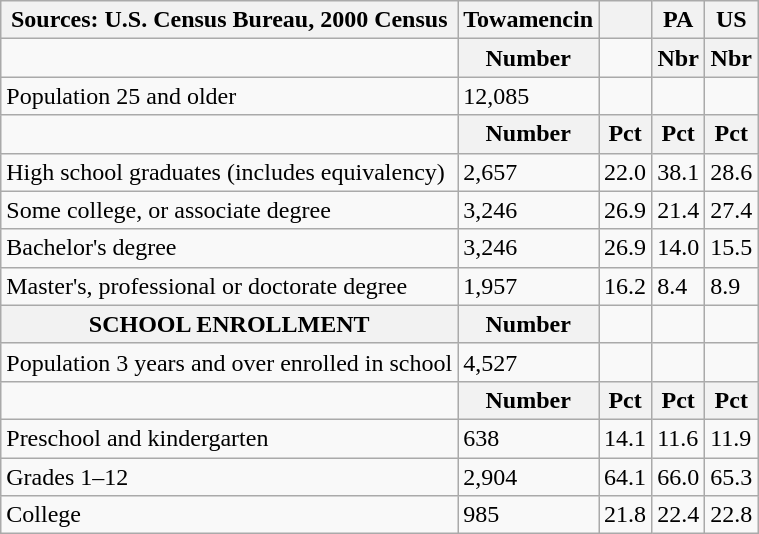<table class="wikitable">
<tr>
<th>Sources: U.S. Census Bureau, 2000 Census</th>
<th>Towamencin</th>
<th></th>
<th>PA</th>
<th>US</th>
</tr>
<tr>
<td></td>
<th>Number</th>
<td></td>
<th>Nbr</th>
<th>Nbr</th>
</tr>
<tr>
<td>Population 25 and older</td>
<td>12,085</td>
<td></td>
<td></td>
</tr>
<tr>
<td></td>
<th>Number</th>
<th>Pct</th>
<th>Pct</th>
<th>Pct</th>
</tr>
<tr>
<td>High school graduates (includes equivalency)</td>
<td>2,657</td>
<td>22.0</td>
<td>38.1</td>
<td>28.6</td>
</tr>
<tr>
<td>Some college, or associate degree</td>
<td>3,246</td>
<td>26.9</td>
<td>21.4</td>
<td>27.4</td>
</tr>
<tr>
<td>Bachelor's degree</td>
<td>3,246</td>
<td>26.9</td>
<td>14.0</td>
<td>15.5</td>
</tr>
<tr>
<td>Master's, professional or doctorate degree</td>
<td>1,957</td>
<td>16.2</td>
<td>8.4</td>
<td>8.9</td>
</tr>
<tr>
<th>SCHOOL ENROLLMENT</th>
<th>Number</th>
<td></td>
<td></td>
<td></td>
</tr>
<tr>
<td>Population 3 years and over enrolled in school</td>
<td>4,527</td>
<td></td>
<td></td>
<td></td>
</tr>
<tr>
<td></td>
<th>Number</th>
<th>Pct</th>
<th>Pct</th>
<th>Pct</th>
</tr>
<tr>
<td>Preschool and kindergarten</td>
<td>638</td>
<td>14.1</td>
<td>11.6</td>
<td>11.9</td>
</tr>
<tr>
<td>Grades 1–12</td>
<td>2,904</td>
<td>64.1</td>
<td>66.0</td>
<td>65.3</td>
</tr>
<tr>
<td>College</td>
<td>985</td>
<td>21.8</td>
<td>22.4</td>
<td>22.8</td>
</tr>
</table>
